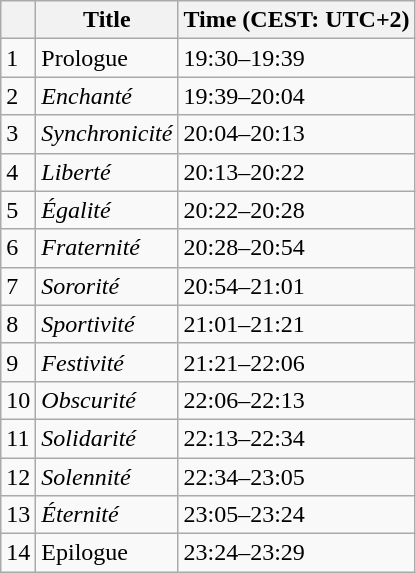<table class="wikitable">
<tr>
<th></th>
<th>Title</th>
<th>Time (CEST: UTC+2)</th>
</tr>
<tr>
<td>1</td>
<td>Prologue</td>
<td>19:30–19:39</td>
</tr>
<tr>
<td>2</td>
<td><em>Enchanté</em></td>
<td>19:39–20:04</td>
</tr>
<tr>
<td>3</td>
<td><em>Synchronicité</em></td>
<td>20:04–20:13</td>
</tr>
<tr>
<td>4</td>
<td><em>Liberté</em></td>
<td>20:13–20:22</td>
</tr>
<tr>
<td>5</td>
<td><em>Égalité</em></td>
<td>20:22–20:28</td>
</tr>
<tr>
<td>6</td>
<td><em>Fraternité</em></td>
<td>20:28–20:54</td>
</tr>
<tr>
<td>7</td>
<td><em>Sororité</em></td>
<td>20:54–21:01</td>
</tr>
<tr>
<td>8</td>
<td><em>Sportivité</em></td>
<td>21:01–21:21</td>
</tr>
<tr>
<td>9</td>
<td><em>Festivité</em></td>
<td>21:21–22:06</td>
</tr>
<tr>
<td>10</td>
<td><em>Obscurité</em></td>
<td>22:06–22:13</td>
</tr>
<tr>
<td>11</td>
<td><em>Solidarité</em></td>
<td>22:13–22:34</td>
</tr>
<tr>
<td>12</td>
<td><em>Solennité</em></td>
<td>22:34–23:05</td>
</tr>
<tr>
<td>13</td>
<td><em>Éternité</em></td>
<td>23:05–23:24</td>
</tr>
<tr>
<td>14</td>
<td>Epilogue</td>
<td>23:24–23:29</td>
</tr>
</table>
